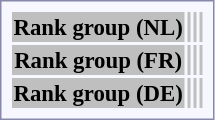<table style="border:1px solid #8888aa; background-color:#f7f8ff; padding:5px; font-size:95%; margin: 0px 12px 12px 0px;">
<tr style="text-align:center; background:#bfbfbf;">
<th>Rank group (NL)</th>
<th colspan=10></th>
<th colspan=5></th>
<th colspan=9></th>
</tr>
<tr style="text-align:center; background:#bfbfbf;">
<th>Rank group (FR)</th>
<th colspan=10></th>
<th colspan=5></th>
<th colspan=9></th>
</tr>
<tr style="text-align:center; background:#bfbfbf;">
<th>Rank group (DE)</th>
<th colspan=10></th>
<th colspan=5></th>
<th colspan=9><br>



</th>
</tr>
</table>
